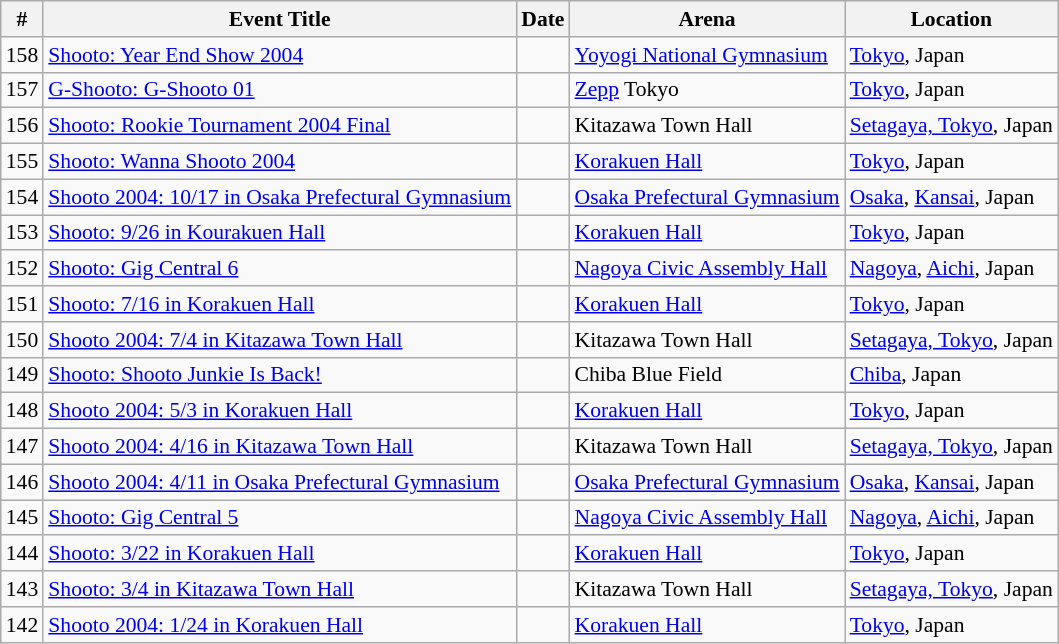<table class="sortable wikitable succession-box" style="font-size:90%;">
<tr>
<th scope="col">#</th>
<th scope="col">Event Title</th>
<th scope="col">Date</th>
<th scope="col">Arena</th>
<th scope="col">Location</th>
</tr>
<tr>
<td align=center>158</td>
<td><a href='#'>Shooto: Year End Show 2004</a></td>
<td></td>
<td><a href='#'>Yoyogi National Gymnasium</a></td>
<td><a href='#'>Tokyo</a>, Japan</td>
</tr>
<tr>
<td align=center>157</td>
<td><a href='#'>G-Shooto: G-Shooto 01</a></td>
<td></td>
<td><a href='#'>Zepp</a> Tokyo</td>
<td><a href='#'>Tokyo</a>, Japan</td>
</tr>
<tr>
<td align=center>156</td>
<td><a href='#'>Shooto: Rookie Tournament 2004 Final</a></td>
<td></td>
<td>Kitazawa Town Hall</td>
<td><a href='#'>Setagaya, Tokyo</a>, Japan</td>
</tr>
<tr>
<td align=center>155</td>
<td><a href='#'>Shooto: Wanna Shooto 2004</a></td>
<td></td>
<td><a href='#'>Korakuen Hall</a></td>
<td><a href='#'>Tokyo</a>, Japan</td>
</tr>
<tr>
<td align=center>154</td>
<td><a href='#'>Shooto 2004: 10/17 in Osaka Prefectural Gymnasium</a></td>
<td></td>
<td><a href='#'>Osaka Prefectural Gymnasium</a></td>
<td><a href='#'>Osaka</a>, <a href='#'>Kansai</a>, Japan</td>
</tr>
<tr>
<td align=center>153</td>
<td><a href='#'>Shooto: 9/26 in Kourakuen Hall</a></td>
<td></td>
<td><a href='#'>Korakuen Hall</a></td>
<td><a href='#'>Tokyo</a>, Japan</td>
</tr>
<tr>
<td align=center>152</td>
<td><a href='#'>Shooto: Gig Central 6</a></td>
<td></td>
<td><a href='#'>Nagoya Civic Assembly Hall</a></td>
<td><a href='#'>Nagoya</a>, <a href='#'>Aichi</a>, Japan</td>
</tr>
<tr>
<td align=center>151</td>
<td><a href='#'>Shooto: 7/16 in Korakuen Hall</a></td>
<td></td>
<td><a href='#'>Korakuen Hall</a></td>
<td><a href='#'>Tokyo</a>, Japan</td>
</tr>
<tr>
<td align=center>150</td>
<td><a href='#'>Shooto 2004: 7/4 in Kitazawa Town Hall</a></td>
<td></td>
<td>Kitazawa Town Hall</td>
<td><a href='#'>Setagaya, Tokyo</a>, Japan</td>
</tr>
<tr>
<td align=center>149</td>
<td><a href='#'>Shooto: Shooto Junkie Is Back!</a></td>
<td></td>
<td>Chiba Blue Field</td>
<td><a href='#'>Chiba</a>, Japan</td>
</tr>
<tr>
<td align=center>148</td>
<td><a href='#'>Shooto 2004: 5/3 in Korakuen Hall</a></td>
<td></td>
<td><a href='#'>Korakuen Hall</a></td>
<td><a href='#'>Tokyo</a>, Japan</td>
</tr>
<tr>
<td align=center>147</td>
<td><a href='#'>Shooto 2004: 4/16 in Kitazawa Town Hall</a></td>
<td></td>
<td>Kitazawa Town Hall</td>
<td><a href='#'>Setagaya, Tokyo</a>, Japan</td>
</tr>
<tr>
<td align=center>146</td>
<td><a href='#'>Shooto 2004: 4/11 in Osaka Prefectural Gymnasium</a></td>
<td></td>
<td><a href='#'>Osaka Prefectural Gymnasium</a></td>
<td><a href='#'>Osaka</a>, <a href='#'>Kansai</a>, Japan</td>
</tr>
<tr>
<td align=center>145</td>
<td><a href='#'>Shooto: Gig Central 5</a></td>
<td></td>
<td><a href='#'>Nagoya Civic Assembly Hall</a></td>
<td><a href='#'>Nagoya</a>, <a href='#'>Aichi</a>, Japan</td>
</tr>
<tr>
<td align=center>144</td>
<td><a href='#'>Shooto: 3/22 in Korakuen Hall</a></td>
<td></td>
<td><a href='#'>Korakuen Hall</a></td>
<td><a href='#'>Tokyo</a>, Japan</td>
</tr>
<tr>
<td align=center>143</td>
<td><a href='#'>Shooto: 3/4 in Kitazawa Town Hall</a></td>
<td></td>
<td>Kitazawa Town Hall</td>
<td><a href='#'>Setagaya, Tokyo</a>, Japan</td>
</tr>
<tr>
<td align=center>142</td>
<td><a href='#'>Shooto 2004: 1/24 in Korakuen Hall</a></td>
<td></td>
<td><a href='#'>Korakuen Hall</a></td>
<td><a href='#'>Tokyo</a>, Japan</td>
</tr>
</table>
